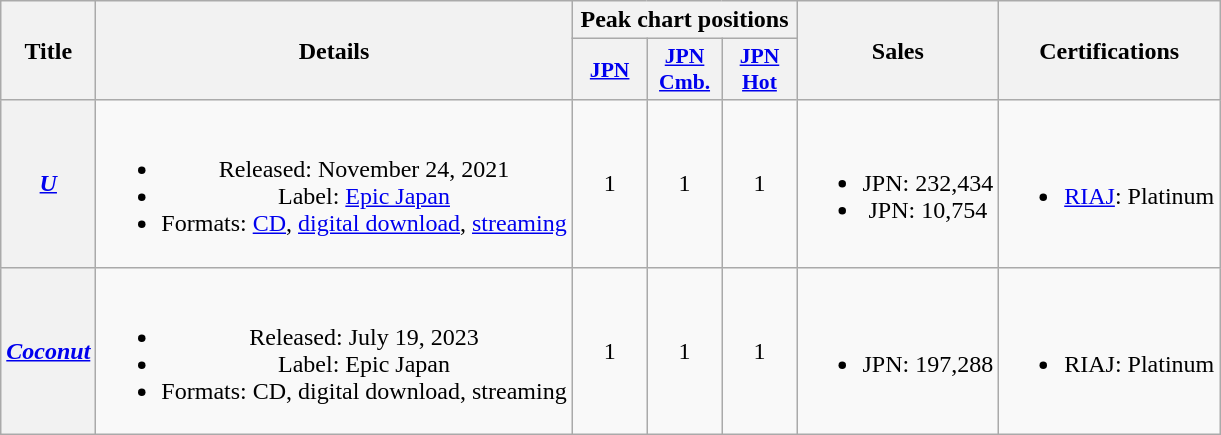<table class="wikitable plainrowheaders" style="text-align:center">
<tr>
<th scope="col" rowspan="2">Title</th>
<th scope="col" rowspan="2">Details</th>
<th scope="col" colspan="3">Peak chart positions</th>
<th scope="col" rowspan="2">Sales</th>
<th scope="col" rowspan="2">Certifications</th>
</tr>
<tr>
<th scope="col" style="width:3em;font-size:90%"><a href='#'>JPN</a><br></th>
<th scope="col" style="width:3em;font-size:90%"><a href='#'>JPN<br>Cmb.</a><br></th>
<th scope="col" style="width:3em;font-size:90%"><a href='#'>JPN<br>Hot</a><br></th>
</tr>
<tr>
<th scope="row"><em><a href='#'>U</a></em></th>
<td><br><ul><li>Released: November 24, 2021</li><li>Label: <a href='#'>Epic Japan</a></li><li>Formats: <a href='#'>CD</a>, <a href='#'>digital download</a>, <a href='#'>streaming</a></li></ul></td>
<td>1</td>
<td>1</td>
<td>1</td>
<td><br><ul><li>JPN: 232,434 </li><li>JPN: 10,754 </li></ul></td>
<td><br><ul><li><a href='#'>RIAJ</a>: Platinum </li></ul></td>
</tr>
<tr>
<th scope="row"><em><a href='#'>Coconut</a></em></th>
<td><br><ul><li>Released: July 19, 2023</li><li>Label: Epic Japan</li><li>Formats: CD, digital download, streaming</li></ul></td>
<td>1</td>
<td>1</td>
<td>1</td>
<td><br><ul><li>JPN: 197,288 </li></ul></td>
<td><br><ul><li>RIAJ: Platinum </li></ul></td>
</tr>
</table>
